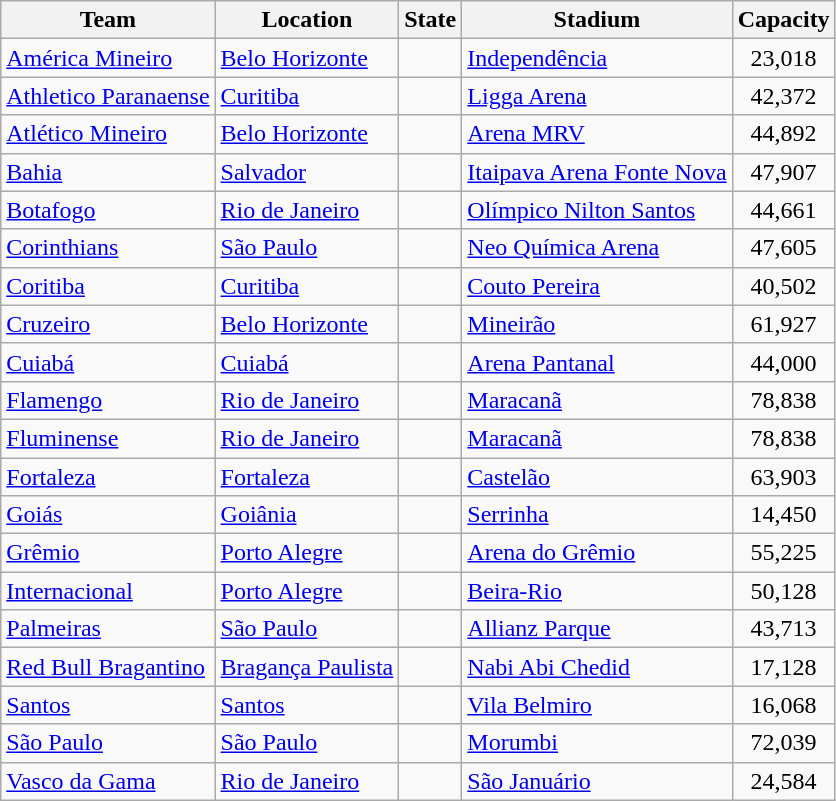<table class="wikitable sortable" style="text-align: left;">
<tr>
<th>Team</th>
<th>Location</th>
<th>State</th>
<th>Stadium</th>
<th>Capacity</th>
</tr>
<tr>
<td><a href='#'>América Mineiro</a></td>
<td><a href='#'>Belo Horizonte</a></td>
<td></td>
<td><a href='#'>Independência</a></td>
<td align=center>23,018</td>
</tr>
<tr>
<td><a href='#'>Athletico Paranaense</a></td>
<td><a href='#'>Curitiba</a></td>
<td></td>
<td><a href='#'>Ligga Arena</a></td>
<td align=center>42,372</td>
</tr>
<tr>
<td><a href='#'>Atlético Mineiro</a></td>
<td><a href='#'>Belo Horizonte</a></td>
<td></td>
<td><a href='#'>Arena MRV</a></td>
<td align=center>44,892</td>
</tr>
<tr>
<td><a href='#'>Bahia</a></td>
<td><a href='#'>Salvador</a></td>
<td></td>
<td><a href='#'>Itaipava Arena Fonte Nova</a></td>
<td align=center>47,907</td>
</tr>
<tr>
<td><a href='#'>Botafogo</a></td>
<td><a href='#'>Rio de Janeiro</a></td>
<td></td>
<td><a href='#'>Olímpico Nilton Santos</a></td>
<td align=center>44,661</td>
</tr>
<tr>
<td><a href='#'>Corinthians</a></td>
<td><a href='#'>São Paulo</a></td>
<td></td>
<td><a href='#'>Neo Química Arena</a></td>
<td align=center>47,605</td>
</tr>
<tr>
<td><a href='#'>Coritiba</a></td>
<td><a href='#'>Curitiba</a></td>
<td></td>
<td><a href='#'>Couto Pereira</a></td>
<td align=center>40,502</td>
</tr>
<tr>
<td><a href='#'>Cruzeiro</a></td>
<td><a href='#'>Belo Horizonte</a></td>
<td></td>
<td><a href='#'>Mineirão</a></td>
<td align=center>61,927</td>
</tr>
<tr>
<td><a href='#'>Cuiabá</a></td>
<td><a href='#'>Cuiabá</a></td>
<td></td>
<td><a href='#'>Arena Pantanal</a></td>
<td align=center>44,000</td>
</tr>
<tr>
<td><a href='#'>Flamengo</a></td>
<td><a href='#'>Rio de Janeiro</a></td>
<td></td>
<td><a href='#'>Maracanã</a></td>
<td align=center>78,838</td>
</tr>
<tr>
<td><a href='#'>Fluminense</a></td>
<td><a href='#'>Rio de Janeiro</a></td>
<td></td>
<td><a href='#'>Maracanã</a></td>
<td align=center>78,838</td>
</tr>
<tr>
<td><a href='#'>Fortaleza</a></td>
<td><a href='#'>Fortaleza</a></td>
<td></td>
<td><a href='#'>Castelão</a></td>
<td align=center>63,903</td>
</tr>
<tr>
<td><a href='#'>Goiás</a></td>
<td><a href='#'>Goiânia</a></td>
<td></td>
<td><a href='#'>Serrinha</a></td>
<td align=center>14,450</td>
</tr>
<tr>
<td><a href='#'>Grêmio</a></td>
<td><a href='#'>Porto Alegre</a></td>
<td></td>
<td><a href='#'>Arena do Grêmio</a></td>
<td align=center>55,225</td>
</tr>
<tr>
<td><a href='#'>Internacional</a></td>
<td><a href='#'>Porto Alegre</a></td>
<td></td>
<td><a href='#'>Beira-Rio</a></td>
<td align=center>50,128</td>
</tr>
<tr>
<td><a href='#'>Palmeiras</a></td>
<td><a href='#'>São Paulo</a></td>
<td></td>
<td><a href='#'>Allianz Parque</a></td>
<td align=center>43,713</td>
</tr>
<tr>
<td><a href='#'>Red Bull Bragantino</a></td>
<td><a href='#'>Bragança Paulista</a></td>
<td></td>
<td><a href='#'>Nabi Abi Chedid</a></td>
<td align=center>17,128</td>
</tr>
<tr>
<td><a href='#'>Santos</a></td>
<td><a href='#'>Santos</a></td>
<td></td>
<td><a href='#'>Vila Belmiro</a></td>
<td align=center>16,068</td>
</tr>
<tr>
<td><a href='#'>São Paulo</a></td>
<td><a href='#'>São Paulo</a></td>
<td></td>
<td><a href='#'>Morumbi</a></td>
<td align=center>72,039</td>
</tr>
<tr>
<td><a href='#'>Vasco da Gama</a></td>
<td><a href='#'>Rio de Janeiro</a></td>
<td></td>
<td><a href='#'>São Januário</a></td>
<td align=center>24,584</td>
</tr>
</table>
